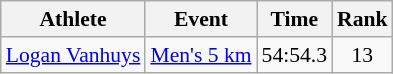<table class="wikitable" style="font-size:90%;">
<tr>
<th>Athlete</th>
<th>Event</th>
<th>Time</th>
<th>Rank</th>
</tr>
<tr align=center>
<td align=left><a href='#'>Logan Vanhuys</a></td>
<td align=left><a href='#'>Men's 5 km</a></td>
<td>54:54.3</td>
<td>13</td>
</tr>
</table>
